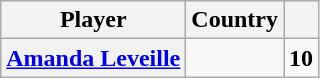<table class="wikitable" style="text-align: center;">
<tr>
<th scope="col">Player</th>
<th scope="col">Country</th>
<th scope="col"></th>
</tr>
<tr>
<th scope="row" align="left"><a href='#'>Amanda Leveille</a></th>
<td></td>
<td><strong>10</strong></td>
</tr>
</table>
